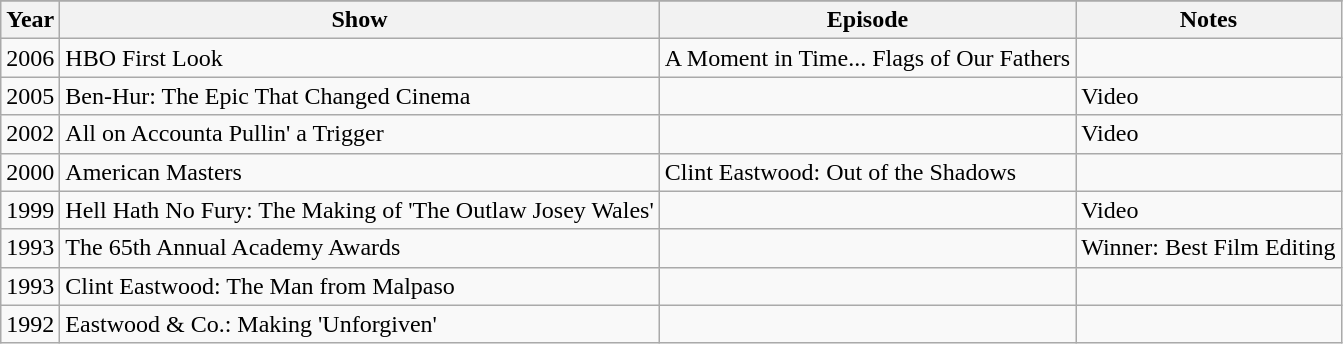<table class="wikitable sortable">
<tr bgcolor="#CCCCCC">
</tr>
<tr>
<th>Year</th>
<th>Show</th>
<th>Episode</th>
<th>Notes</th>
</tr>
<tr>
<td>2006</td>
<td>HBO First Look</td>
<td>A Moment in Time... Flags of Our Fathers</td>
<td></td>
</tr>
<tr>
<td>2005</td>
<td>Ben-Hur: The Epic That Changed Cinema</td>
<td></td>
<td>Video</td>
</tr>
<tr>
<td>2002</td>
<td>All on Accounta Pullin' a Trigger</td>
<td></td>
<td>Video</td>
</tr>
<tr>
<td>2000</td>
<td>American Masters</td>
<td>Clint Eastwood: Out of the Shadows</td>
<td></td>
</tr>
<tr>
<td>1999</td>
<td>Hell Hath No Fury: The Making of 'The Outlaw Josey Wales'</td>
<td></td>
<td>Video</td>
</tr>
<tr>
<td>1993</td>
<td>The 65th Annual Academy Awards</td>
<td></td>
<td>Winner: Best Film Editing</td>
</tr>
<tr>
<td>1993</td>
<td>Clint Eastwood: The Man from Malpaso</td>
<td></td>
<td></td>
</tr>
<tr>
<td>1992</td>
<td>Eastwood & Co.: Making 'Unforgiven'</td>
<td></td>
<td></td>
</tr>
</table>
